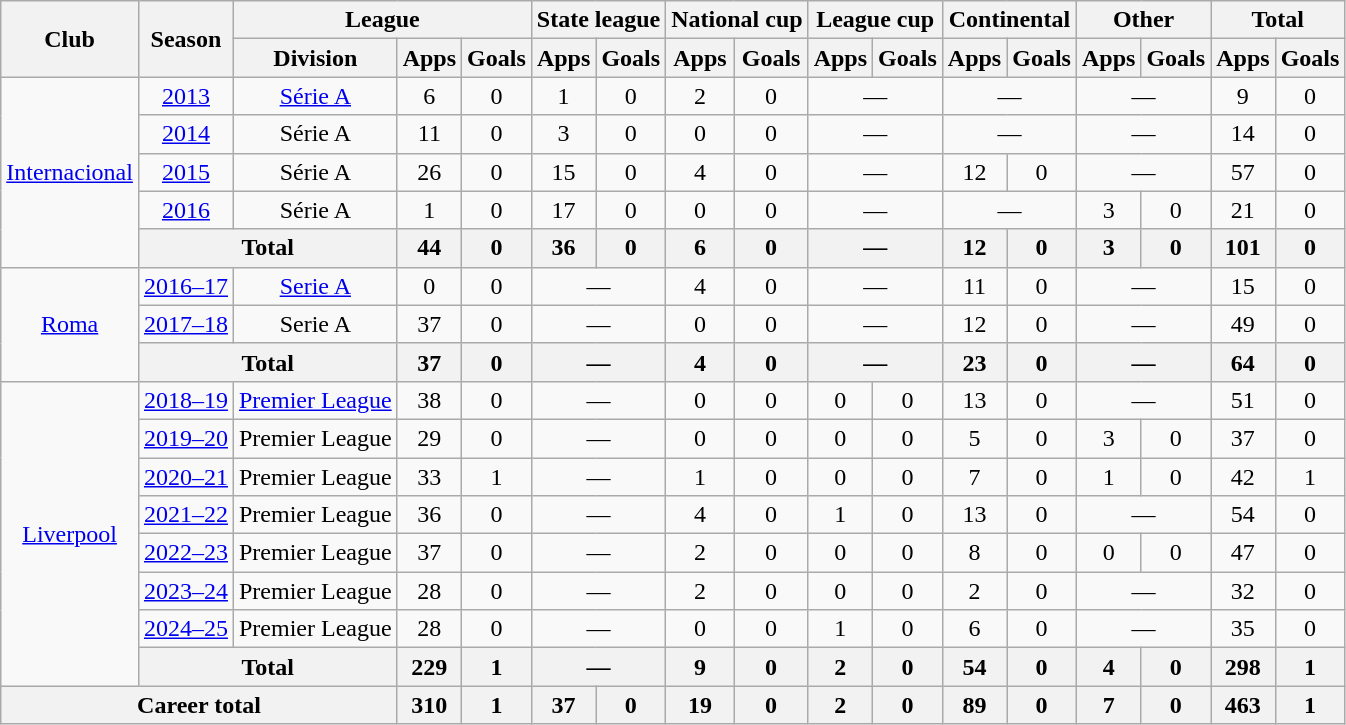<table class="wikitable" style="text-align: center;">
<tr>
<th rowspan="2">Club</th>
<th rowspan="2">Season</th>
<th colspan="3">League</th>
<th colspan="2">State league</th>
<th colspan="2">National cup</th>
<th colspan="2">League cup</th>
<th colspan="2">Continental</th>
<th colspan="2">Other</th>
<th colspan="2">Total</th>
</tr>
<tr>
<th>Division</th>
<th>Apps</th>
<th>Goals</th>
<th>Apps</th>
<th>Goals</th>
<th>Apps</th>
<th>Goals</th>
<th>Apps</th>
<th>Goals</th>
<th>Apps</th>
<th>Goals</th>
<th>Apps</th>
<th>Goals</th>
<th>Apps</th>
<th>Goals</th>
</tr>
<tr>
<td rowspan="5"><a href='#'>Internacional</a></td>
<td><a href='#'>2013</a></td>
<td><a href='#'>Série A</a></td>
<td>6</td>
<td>0</td>
<td>1</td>
<td>0</td>
<td>2</td>
<td>0</td>
<td colspan="2">—</td>
<td colspan="2">—</td>
<td colspan="2">—</td>
<td>9</td>
<td>0</td>
</tr>
<tr>
<td><a href='#'>2014</a></td>
<td>Série A</td>
<td>11</td>
<td>0</td>
<td>3</td>
<td>0</td>
<td>0</td>
<td>0</td>
<td colspan="2">—</td>
<td colspan="2">—</td>
<td colspan="2">—</td>
<td>14</td>
<td>0</td>
</tr>
<tr>
<td><a href='#'>2015</a></td>
<td>Série A</td>
<td>26</td>
<td>0</td>
<td>15</td>
<td>0</td>
<td>4</td>
<td>0</td>
<td colspan="2">—</td>
<td>12</td>
<td>0</td>
<td colspan="2">—</td>
<td>57</td>
<td>0</td>
</tr>
<tr>
<td><a href='#'>2016</a></td>
<td>Série A</td>
<td>1</td>
<td>0</td>
<td>17</td>
<td>0</td>
<td>0</td>
<td>0</td>
<td colspan="2">—</td>
<td colspan="2">—</td>
<td>3</td>
<td>0</td>
<td>21</td>
<td>0</td>
</tr>
<tr>
<th colspan="2">Total</th>
<th>44</th>
<th>0</th>
<th>36</th>
<th>0</th>
<th>6</th>
<th>0</th>
<th colspan="2">—</th>
<th>12</th>
<th>0</th>
<th>3</th>
<th>0</th>
<th>101</th>
<th>0</th>
</tr>
<tr>
<td rowspan="3"><a href='#'>Roma</a></td>
<td><a href='#'>2016–17</a></td>
<td><a href='#'>Serie A</a></td>
<td>0</td>
<td>0</td>
<td colspan="2">—</td>
<td>4</td>
<td>0</td>
<td colspan="2">—</td>
<td>11</td>
<td>0</td>
<td colspan="2">—</td>
<td>15</td>
<td>0</td>
</tr>
<tr>
<td><a href='#'>2017–18</a></td>
<td>Serie A</td>
<td>37</td>
<td>0</td>
<td colspan="2">—</td>
<td>0</td>
<td>0</td>
<td colspan="2">—</td>
<td>12</td>
<td>0</td>
<td colspan="2">—</td>
<td>49</td>
<td>0</td>
</tr>
<tr>
<th colspan="2">Total</th>
<th>37</th>
<th>0</th>
<th colspan="2">—</th>
<th>4</th>
<th>0</th>
<th colspan="2">—</th>
<th>23</th>
<th>0</th>
<th colspan="2">—</th>
<th>64</th>
<th>0</th>
</tr>
<tr>
<td rowspan="8"><a href='#'>Liverpool</a></td>
<td><a href='#'>2018–19</a></td>
<td><a href='#'>Premier League</a></td>
<td>38</td>
<td>0</td>
<td colspan="2">—</td>
<td>0</td>
<td>0</td>
<td>0</td>
<td>0</td>
<td>13</td>
<td>0</td>
<td colspan="2">—</td>
<td>51</td>
<td>0</td>
</tr>
<tr>
<td><a href='#'>2019–20</a></td>
<td>Premier League</td>
<td>29</td>
<td>0</td>
<td colspan="2">—</td>
<td>0</td>
<td>0</td>
<td>0</td>
<td>0</td>
<td>5</td>
<td>0</td>
<td>3</td>
<td>0</td>
<td>37</td>
<td>0</td>
</tr>
<tr>
<td><a href='#'>2020–21</a></td>
<td>Premier League</td>
<td>33</td>
<td>1</td>
<td colspan="2">—</td>
<td>1</td>
<td>0</td>
<td>0</td>
<td>0</td>
<td>7</td>
<td>0</td>
<td>1</td>
<td>0</td>
<td>42</td>
<td>1</td>
</tr>
<tr>
<td><a href='#'>2021–22</a></td>
<td>Premier League</td>
<td>36</td>
<td>0</td>
<td colspan="2">—</td>
<td>4</td>
<td>0</td>
<td>1</td>
<td>0</td>
<td>13</td>
<td>0</td>
<td colspan="2">—</td>
<td>54</td>
<td>0</td>
</tr>
<tr>
<td><a href='#'>2022–23</a></td>
<td>Premier League</td>
<td>37</td>
<td>0</td>
<td colspan="2">—</td>
<td>2</td>
<td>0</td>
<td>0</td>
<td>0</td>
<td>8</td>
<td>0</td>
<td>0</td>
<td>0</td>
<td>47</td>
<td>0</td>
</tr>
<tr>
<td><a href='#'>2023–24</a></td>
<td>Premier League</td>
<td>28</td>
<td>0</td>
<td colspan="2">—</td>
<td>2</td>
<td>0</td>
<td>0</td>
<td>0</td>
<td>2</td>
<td>0</td>
<td colspan="2">—</td>
<td>32</td>
<td>0</td>
</tr>
<tr>
<td><a href='#'>2024–25</a></td>
<td>Premier League</td>
<td>28</td>
<td>0</td>
<td colspan="2">—</td>
<td>0</td>
<td>0</td>
<td>1</td>
<td>0</td>
<td>6</td>
<td>0</td>
<td colspan="2">—</td>
<td>35</td>
<td>0</td>
</tr>
<tr>
<th colspan="2">Total</th>
<th>229</th>
<th>1</th>
<th colspan="2">—</th>
<th>9</th>
<th>0</th>
<th>2</th>
<th>0</th>
<th>54</th>
<th>0</th>
<th>4</th>
<th>0</th>
<th>298</th>
<th>1</th>
</tr>
<tr>
<th colspan="3">Career total</th>
<th>310</th>
<th>1</th>
<th>37</th>
<th>0</th>
<th>19</th>
<th>0</th>
<th>2</th>
<th>0</th>
<th>89</th>
<th>0</th>
<th>7</th>
<th>0</th>
<th>463</th>
<th>1</th>
</tr>
</table>
